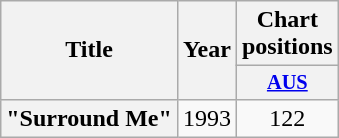<table class="wikitable plainrowheaders" style="text-align:center;">
<tr>
<th rowspan="2">Title</th>
<th rowspan="2">Year</th>
<th colspan="1">Chart positions</th>
</tr>
<tr>
<th scope="col" style="width:3em;font-size:85%;"><a href='#'>AUS</a><br></th>
</tr>
<tr>
<th scope="row">"Surround Me"</th>
<td>1993</td>
<td>122</td>
</tr>
</table>
